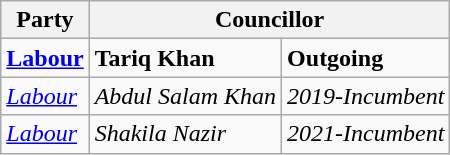<table class="wikitable">
<tr>
<th>Party</th>
<th colspan="2">Councillor</th>
</tr>
<tr>
<td scope="row" style="text-align: left;"><a href='#'><strong>Labour</strong></a></td>
<td><strong>Tariq Khan</strong></td>
<td><strong>Outgoing</strong></td>
</tr>
<tr>
<td scope="row" style="text-align: left;"><a href='#'><em>Labour</em></a></td>
<td><em>Abdul Salam Khan</em></td>
<td><em>2019-Incumbent</em></td>
</tr>
<tr>
<td scope="row" style="text-align: left;"><a href='#'><em>Labour</em></a></td>
<td><em>Shakila Nazir</em></td>
<td><em>2021-Incumbent</em></td>
</tr>
</table>
